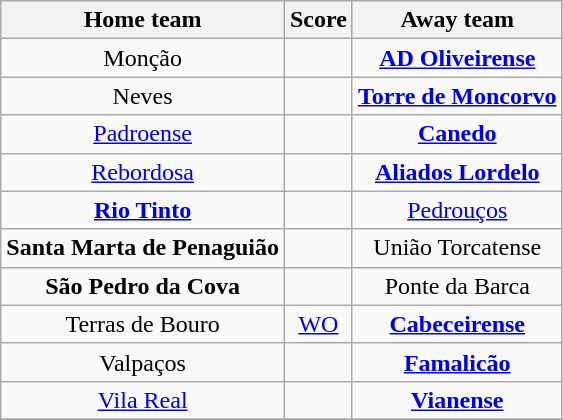<table class="wikitable" style="text-align: center">
<tr>
<th>Home team</th>
<th>Score</th>
<th>Away team</th>
</tr>
<tr>
<td>Monção </td>
<td></td>
<td><strong><a href='#'>AD Oliveirense</a></strong> </td>
</tr>
<tr>
<td>Neves </td>
<td></td>
<td><strong><a href='#'>Torre de Moncorvo</a></strong> </td>
</tr>
<tr>
<td><a href='#'>Padroense</a> </td>
<td></td>
<td><strong><a href='#'>Canedo</a></strong> </td>
</tr>
<tr>
<td><a href='#'>Rebordosa</a> </td>
<td></td>
<td><strong><a href='#'>Aliados Lordelo</a></strong> </td>
</tr>
<tr>
<td><strong><a href='#'>Rio Tinto</a></strong> </td>
<td></td>
<td><a href='#'>Pedrouços</a> </td>
</tr>
<tr>
<td><strong>Santa Marta de Penaguião</strong> </td>
<td></td>
<td>União Torcatense </td>
</tr>
<tr>
<td><strong>São Pedro da Cova</strong> </td>
<td></td>
<td>Ponte da Barca </td>
</tr>
<tr>
<td>Terras de Bouro </td>
<td><a href='#'>WO</a></td>
<td><strong><a href='#'>Cabeceirense</a></strong> </td>
</tr>
<tr>
<td>Valpaços </td>
<td></td>
<td><strong><a href='#'>Famalicão</a></strong> </td>
</tr>
<tr>
<td><a href='#'>Vila Real</a> </td>
<td></td>
<td><strong><a href='#'>Vianense</a></strong> </td>
</tr>
<tr>
</tr>
</table>
